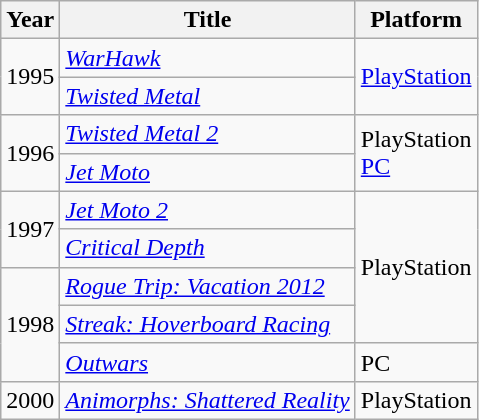<table class="wikitable sortable">
<tr>
<th>Year</th>
<th>Title</th>
<th>Platform</th>
</tr>
<tr>
<td rowspan="2">1995</td>
<td><em><a href='#'>WarHawk</a></em></td>
<td rowspan="2"><a href='#'>PlayStation</a></td>
</tr>
<tr>
<td><em><a href='#'>Twisted Metal</a></em></td>
</tr>
<tr>
<td rowspan="2">1996</td>
<td><em><a href='#'>Twisted Metal 2</a></em></td>
<td rowspan="2">PlayStation<br><a href='#'>PC</a></td>
</tr>
<tr>
<td><em><a href='#'>Jet Moto</a></em></td>
</tr>
<tr>
<td rowspan="2">1997</td>
<td><em><a href='#'>Jet Moto 2</a></em></td>
<td rowspan="4">PlayStation</td>
</tr>
<tr>
<td><em><a href='#'>Critical Depth</a></em></td>
</tr>
<tr>
<td rowspan="3">1998</td>
<td><em><a href='#'>Rogue Trip: Vacation 2012</a></em></td>
</tr>
<tr>
<td><em><a href='#'>Streak: Hoverboard Racing</a></em></td>
</tr>
<tr>
<td><em><a href='#'>Outwars</a></em></td>
<td>PC</td>
</tr>
<tr>
<td>2000</td>
<td><em><a href='#'>Animorphs: Shattered Reality</a></em></td>
<td>PlayStation</td>
</tr>
</table>
